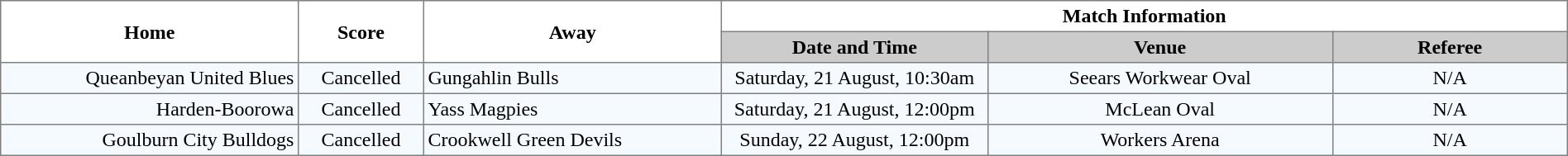<table border="1" cellpadding="3" cellspacing="0" width="100%" style="border-collapse:collapse;  text-align:center;">
<tr>
<th rowspan="2" width="19%">Home</th>
<th rowspan="2" width="8%">Score</th>
<th rowspan="2" width="19%">Away</th>
<th colspan="3">Match Information</th>
</tr>
<tr bgcolor="#CCCCCC">
<th width="17%">Date and Time</th>
<th width="22%">Venue</th>
<th width="50%">Referee</th>
</tr>
<tr style="text-align:center; background:#f5faff;">
<td align="right">Queanbeyan United Blues </td>
<td>Cancelled</td>
<td align="left"> Gungahlin Bulls</td>
<td>Saturday, 21 August, 10:30am</td>
<td>Seears Workwear Oval</td>
<td>N/A</td>
</tr>
<tr style="text-align:center; background:#f5faff;">
<td align="right">Harden-Boorowa </td>
<td>Cancelled</td>
<td align="left"> Yass Magpies</td>
<td>Saturday, 21 August, 12:00pm</td>
<td>McLean Oval</td>
<td>N/A</td>
</tr>
<tr style="text-align:center; background:#f5faff;">
<td align="right">Goulburn City Bulldogs </td>
<td>Cancelled</td>
<td align="left"> Crookwell Green Devils</td>
<td>Sunday, 22 August, 12:00pm</td>
<td>Workers Arena</td>
<td>N/A</td>
</tr>
</table>
